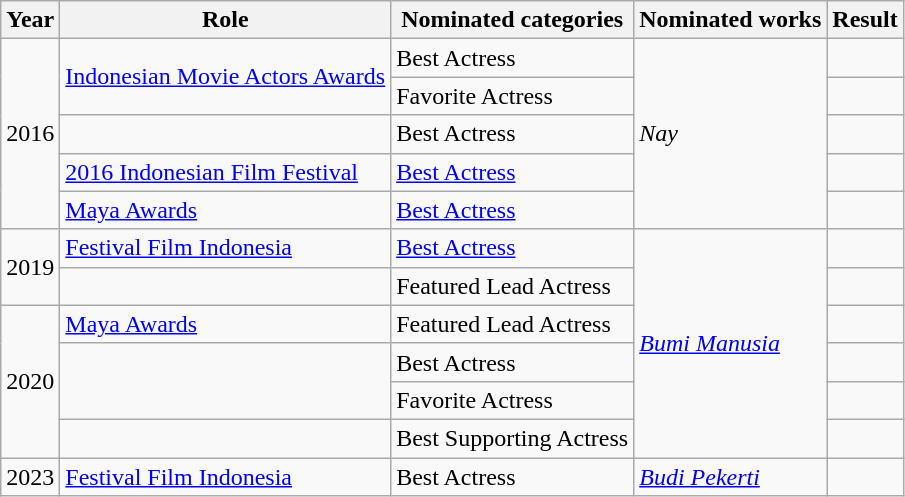<table class="wikitable">
<tr>
<th>Year</th>
<th>Role</th>
<th>Nominated categories</th>
<th>Nominated works</th>
<th>Result</th>
</tr>
<tr>
<td rowspan="5">2016</td>
<td rowspan="2"><a href='#'>Indonesian Movie Actors Awards</a></td>
<td>Best Actress</td>
<td rowspan="5"><em>Nay</em></td>
<td></td>
</tr>
<tr>
<td>Favorite Actress</td>
<td></td>
</tr>
<tr>
<td></td>
<td>Best Actress</td>
<td></td>
</tr>
<tr>
<td><a href='#'>2016 Indonesian Film Festival</a></td>
<td><a href='#'>Best Actress</a></td>
<td></td>
</tr>
<tr>
<td><a href='#'>Maya Awards</a></td>
<td><a href='#'>Best Actress</a></td>
<td></td>
</tr>
<tr>
<td rowspan="2">2019</td>
<td><a href='#'>Festival Film Indonesia</a></td>
<td><a href='#'>Best Actress</a></td>
<td rowspan="6"><em><a href='#'>Bumi Manusia</a></em></td>
<td></td>
</tr>
<tr>
<td></td>
<td>Featured Lead Actress</td>
<td></td>
</tr>
<tr>
<td rowspan="4">2020</td>
<td><a href='#'>Maya Awards</a></td>
<td>Featured Lead Actress</td>
<td></td>
</tr>
<tr>
<td rowspan="2"></td>
<td>Best Actress</td>
<td></td>
</tr>
<tr>
<td>Favorite Actress</td>
<td></td>
</tr>
<tr>
<td></td>
<td>Best Supporting Actress</td>
<td></td>
</tr>
<tr>
<td>2023</td>
<td><a href='#'>Festival Film Indonesia</a></td>
<td>Best Actress</td>
<td><em><a href='#'>Budi Pekerti</a></em></td>
<td></td>
</tr>
</table>
